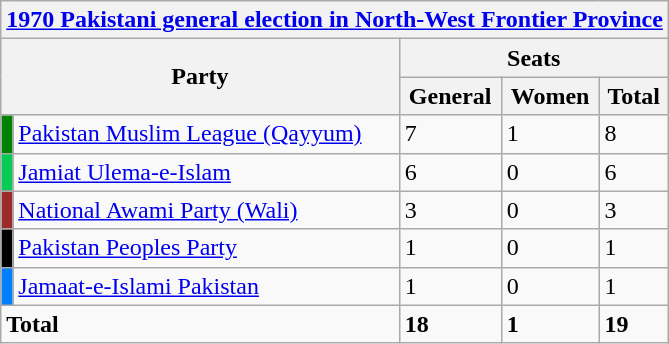<table class="wikitable">
<tr>
<th colspan="7"><a href='#'>1970 Pakistani general election in North-West Frontier Province</a></th>
</tr>
<tr>
<th colspan="4" rowspan="2">Party</th>
<th colspan="3">Seats</th>
</tr>
<tr>
<th>General</th>
<th>Women</th>
<th>Total</th>
</tr>
<tr>
<td style="color:inherit;background:#008200"></td>
<td colspan="3"><a href='#'>Pakistan Muslim League (Qayyum)</a></td>
<td>7</td>
<td>1</td>
<td>8</td>
</tr>
<tr>
<td style="color:inherit;background:#06cc55"></td>
<td colspan="3"><a href='#'>Jamiat Ulema-e-Islam</a></td>
<td>6</td>
<td>0</td>
<td>6</td>
</tr>
<tr>
<td style="color:inherit;background:#9b2b2b"></td>
<td colspan="3"><a href='#'>National Awami Party (Wali)</a></td>
<td>3</td>
<td>0</td>
<td>3</td>
</tr>
<tr>
<td style="color:inherit;background:#000000"></td>
<td colspan="3"><a href='#'>Pakistan Peoples Party</a></td>
<td>1</td>
<td>0</td>
<td>1</td>
</tr>
<tr>
<td style="color:inherit;background:#0080ff"></td>
<td colspan="3"><a href='#'>Jamaat-e-Islami Pakistan</a></td>
<td>1</td>
<td>0</td>
<td>1</td>
</tr>
<tr>
<td colspan="4"><strong>Total</strong></td>
<td><strong>18</strong></td>
<td><strong>1</strong></td>
<td><strong>19</strong></td>
</tr>
</table>
